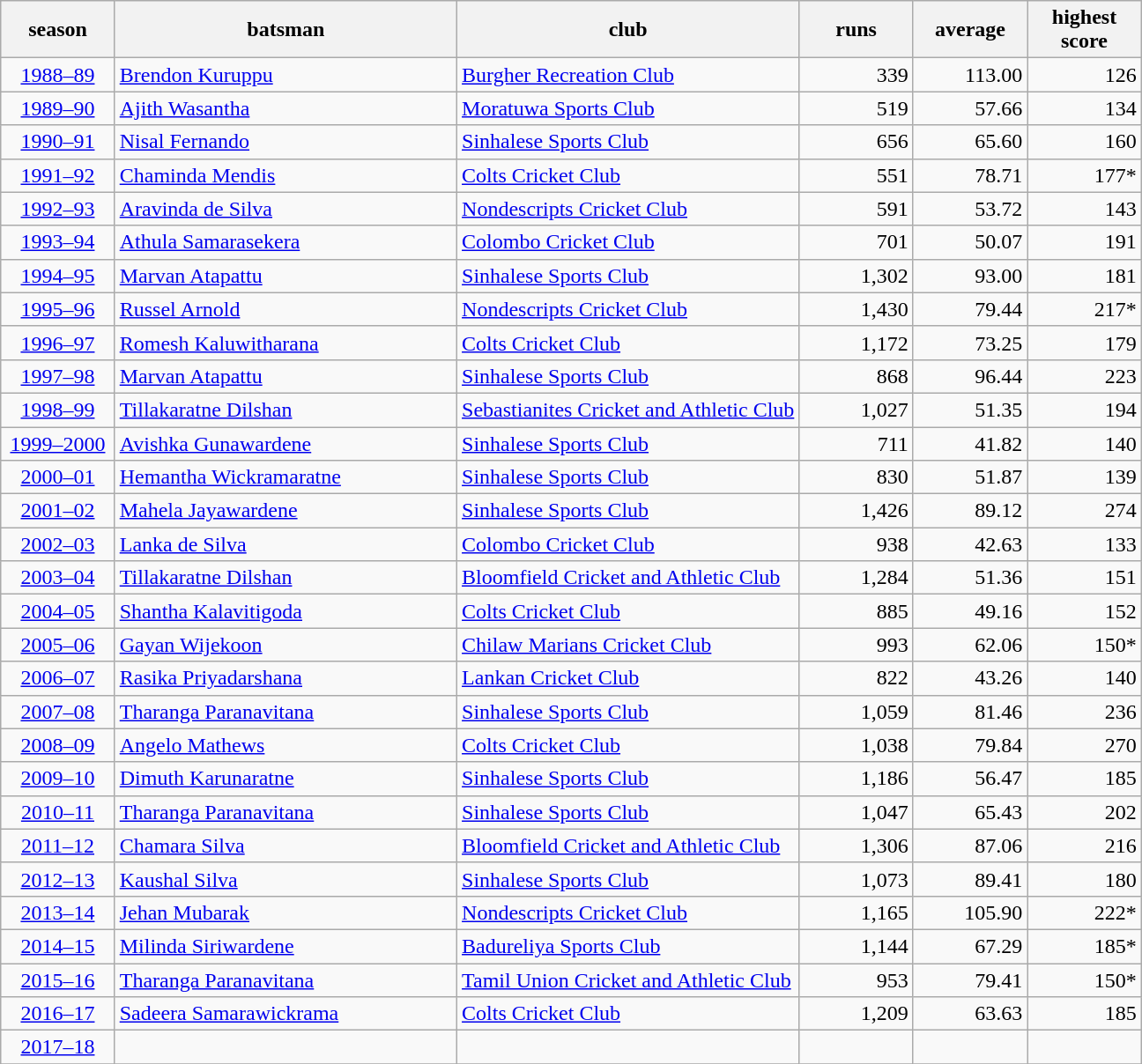<table class="wikitable">
<tr>
<th width="10.0%" align="center">season</th>
<th width="30.0%" align="left">batsman</th>
<th width="30.0%" align="left">club</th>
<th width="10.0%" align="right">runs</th>
<th width="10.0%" align="right">average</th>
<th width="10.0%" align="right">highest<br>score</th>
</tr>
<tr>
<td align="center"><a href='#'>1988–89</a></td>
<td><a href='#'>Brendon Kuruppu</a></td>
<td><a href='#'>Burgher Recreation Club</a></td>
<td align="right">339</td>
<td align="right">113.00</td>
<td align="right">126</td>
</tr>
<tr>
<td align="center"><a href='#'>1989–90</a></td>
<td><a href='#'>Ajith Wasantha</a></td>
<td><a href='#'>Moratuwa Sports Club</a></td>
<td align="right">519</td>
<td align="right">57.66</td>
<td align="right">134</td>
</tr>
<tr>
<td align="center"><a href='#'>1990–91</a></td>
<td><a href='#'>Nisal Fernando</a></td>
<td><a href='#'>Sinhalese Sports Club</a></td>
<td align="right">656</td>
<td align="right">65.60</td>
<td align="right">160</td>
</tr>
<tr>
<td align="center"><a href='#'>1991–92</a></td>
<td><a href='#'>Chaminda Mendis</a></td>
<td><a href='#'>Colts Cricket Club</a></td>
<td align="right">551</td>
<td align="right">78.71</td>
<td align="right">177*</td>
</tr>
<tr>
<td align="center"><a href='#'>1992–93</a></td>
<td><a href='#'>Aravinda de Silva</a></td>
<td><a href='#'>Nondescripts Cricket Club</a></td>
<td align="right">591</td>
<td align="right">53.72</td>
<td align="right">143</td>
</tr>
<tr>
<td align="center"><a href='#'>1993–94</a></td>
<td><a href='#'>Athula Samarasekera</a></td>
<td><a href='#'>Colombo Cricket Club</a></td>
<td align="right">701</td>
<td align="right">50.07</td>
<td align="right">191</td>
</tr>
<tr>
<td align="center"><a href='#'>1994–95</a></td>
<td><a href='#'>Marvan Atapattu</a></td>
<td><a href='#'>Sinhalese Sports Club</a></td>
<td align="right">1,302</td>
<td align="right">93.00</td>
<td align="right">181</td>
</tr>
<tr>
<td align="center"><a href='#'>1995–96</a></td>
<td><a href='#'>Russel Arnold</a></td>
<td><a href='#'>Nondescripts Cricket Club</a></td>
<td align="right">1,430</td>
<td align="right">79.44</td>
<td align="right">217*</td>
</tr>
<tr>
<td align="center"><a href='#'>1996–97</a></td>
<td><a href='#'>Romesh Kaluwitharana</a></td>
<td><a href='#'>Colts Cricket Club</a></td>
<td align="right">1,172</td>
<td align="right">73.25</td>
<td align="right">179</td>
</tr>
<tr>
<td align="center"><a href='#'>1997–98</a></td>
<td><a href='#'>Marvan Atapattu</a></td>
<td><a href='#'>Sinhalese Sports Club</a></td>
<td align="right">868</td>
<td align="right">96.44</td>
<td align="right">223</td>
</tr>
<tr>
<td align="center"><a href='#'>1998–99</a></td>
<td><a href='#'>Tillakaratne Dilshan</a></td>
<td><a href='#'>Sebastianites Cricket and Athletic Club</a></td>
<td align="right">1,027</td>
<td align="right">51.35</td>
<td align="right">194</td>
</tr>
<tr>
<td align="center"><a href='#'>1999–2000</a></td>
<td><a href='#'>Avishka Gunawardene</a></td>
<td><a href='#'>Sinhalese Sports Club</a></td>
<td align="right">711</td>
<td align="right">41.82</td>
<td align="right">140</td>
</tr>
<tr>
<td align="center"><a href='#'>2000–01</a></td>
<td><a href='#'>Hemantha Wickramaratne</a></td>
<td><a href='#'>Sinhalese Sports Club</a></td>
<td align="right">830</td>
<td align="right">51.87</td>
<td align="right">139</td>
</tr>
<tr>
<td align="center"><a href='#'>2001–02</a></td>
<td><a href='#'>Mahela Jayawardene</a></td>
<td><a href='#'>Sinhalese Sports Club</a></td>
<td align="right">1,426</td>
<td align="right">89.12</td>
<td align="right">274</td>
</tr>
<tr>
<td align="center"><a href='#'>2002–03</a></td>
<td><a href='#'>Lanka de Silva</a></td>
<td><a href='#'>Colombo Cricket Club</a></td>
<td align="right">938</td>
<td align="right">42.63</td>
<td align="right">133</td>
</tr>
<tr>
<td align="center"><a href='#'>2003–04</a></td>
<td><a href='#'>Tillakaratne Dilshan</a></td>
<td><a href='#'>Bloomfield Cricket and Athletic Club</a></td>
<td align="right">1,284</td>
<td align="right">51.36</td>
<td align="right">151</td>
</tr>
<tr>
<td align="center"><a href='#'>2004–05</a></td>
<td><a href='#'>Shantha Kalavitigoda</a></td>
<td><a href='#'>Colts Cricket Club</a></td>
<td align="right">885</td>
<td align="right">49.16</td>
<td align="right">152</td>
</tr>
<tr>
<td align="center"><a href='#'>2005–06</a></td>
<td><a href='#'>Gayan Wijekoon</a></td>
<td><a href='#'>Chilaw Marians Cricket Club</a></td>
<td align="right">993</td>
<td align="right">62.06</td>
<td align="right">150*</td>
</tr>
<tr>
<td align="center"><a href='#'>2006–07</a></td>
<td><a href='#'>Rasika Priyadarshana</a></td>
<td><a href='#'>Lankan Cricket Club</a></td>
<td align="right">822</td>
<td align="right">43.26</td>
<td align="right">140</td>
</tr>
<tr>
<td align="center"><a href='#'>2007–08</a></td>
<td><a href='#'>Tharanga Paranavitana</a></td>
<td><a href='#'>Sinhalese Sports Club</a></td>
<td align="right">1,059</td>
<td align="right">81.46</td>
<td align="right">236</td>
</tr>
<tr>
<td align="center"><a href='#'>2008–09</a></td>
<td><a href='#'>Angelo Mathews</a></td>
<td><a href='#'>Colts Cricket Club</a></td>
<td align="right">1,038</td>
<td align="right">79.84</td>
<td align="right">270</td>
</tr>
<tr>
<td align="center"><a href='#'>2009–10</a></td>
<td><a href='#'>Dimuth Karunaratne</a></td>
<td><a href='#'>Sinhalese Sports Club</a></td>
<td align="right">1,186</td>
<td align="right">56.47</td>
<td align="right">185</td>
</tr>
<tr>
<td align="center"><a href='#'>2010–11</a></td>
<td><a href='#'>Tharanga Paranavitana</a></td>
<td><a href='#'>Sinhalese Sports Club</a></td>
<td align="right">1,047</td>
<td align="right">65.43</td>
<td align="right">202</td>
</tr>
<tr>
<td align="center"><a href='#'>2011–12</a></td>
<td><a href='#'>Chamara Silva</a></td>
<td><a href='#'>Bloomfield Cricket and Athletic Club</a></td>
<td align="right">1,306</td>
<td align="right">87.06</td>
<td align="right">216</td>
</tr>
<tr>
<td align="center"><a href='#'>2012–13</a></td>
<td><a href='#'>Kaushal Silva</a></td>
<td><a href='#'>Sinhalese Sports Club</a></td>
<td align="right">1,073</td>
<td align="right">89.41</td>
<td align="right">180</td>
</tr>
<tr>
<td align="center"><a href='#'>2013–14</a></td>
<td><a href='#'>Jehan Mubarak</a></td>
<td><a href='#'>Nondescripts Cricket Club</a></td>
<td align="right">1,165</td>
<td align="right">105.90</td>
<td align="right">222*</td>
</tr>
<tr>
<td align="center"><a href='#'>2014–15</a></td>
<td><a href='#'>Milinda Siriwardene</a></td>
<td><a href='#'>Badureliya Sports Club</a></td>
<td align="right">1,144</td>
<td align="right">67.29</td>
<td align="right">185*</td>
</tr>
<tr>
<td align="center"><a href='#'>2015–16</a></td>
<td><a href='#'>Tharanga Paranavitana</a></td>
<td><a href='#'>Tamil Union Cricket and Athletic Club</a></td>
<td align="right">953</td>
<td align="right">79.41</td>
<td align="right">150*</td>
</tr>
<tr>
<td align="center"><a href='#'>2016–17</a></td>
<td><a href='#'>Sadeera Samarawickrama</a></td>
<td><a href='#'>Colts Cricket Club</a></td>
<td align="right">1,209</td>
<td align="right">63.63</td>
<td align="right">185</td>
</tr>
<tr>
<td align="center"><a href='#'>2017–18</a></td>
<td></td>
<td></td>
<td align="right"></td>
<td align="right"></td>
<td align="right"></td>
</tr>
<tr>
</tr>
</table>
